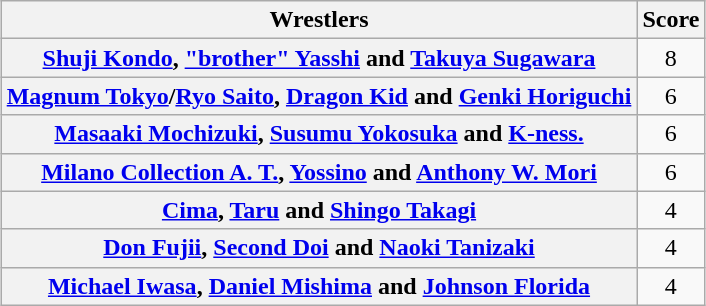<table class="wikitable" style="margin: 1em auto 1em auto;text-align:center">
<tr>
<th>Wrestlers</th>
<th>Score</th>
</tr>
<tr>
<th><a href='#'>Shuji Kondo</a>, <a href='#'>"brother" Yasshi</a> and <a href='#'>Takuya Sugawara</a><br></th>
<td>8</td>
</tr>
<tr>
<th><a href='#'>Magnum Tokyo</a>/<a href='#'>Ryo Saito</a>, <a href='#'>Dragon Kid</a> and <a href='#'>Genki Horiguchi</a><br></th>
<td>6</td>
</tr>
<tr>
<th><a href='#'>Masaaki Mochizuki</a>, <a href='#'>Susumu Yokosuka</a> and <a href='#'>K-ness.</a><br></th>
<td>6</td>
</tr>
<tr>
<th><a href='#'>Milano Collection A. T.</a>, <a href='#'>Yossino</a> and <a href='#'>Anthony W. Mori</a><br></th>
<td>6</td>
</tr>
<tr>
<th><a href='#'>Cima</a>, <a href='#'>Taru</a> and <a href='#'>Shingo Takagi</a><br></th>
<td>4</td>
</tr>
<tr>
<th><a href='#'>Don Fujii</a>, <a href='#'>Second Doi</a> and <a href='#'>Naoki Tanizaki</a><br></th>
<td>4</td>
</tr>
<tr>
<th><a href='#'>Michael Iwasa</a>, <a href='#'>Daniel Mishima</a> and <a href='#'>Johnson Florida</a><br></th>
<td>4</td>
</tr>
</table>
